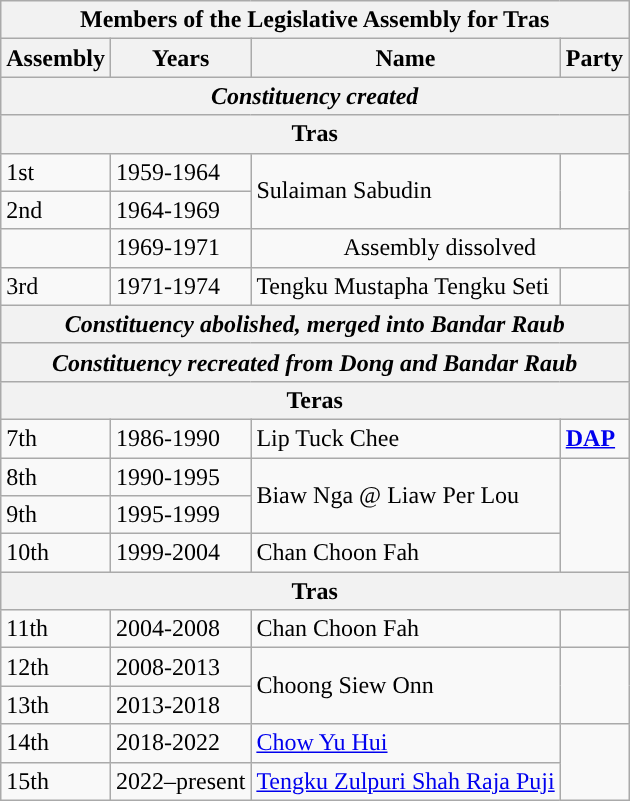<table class="wikitable">
<tr>
<th colspan="4">Members of the Legislative Assembly for Tras</th>
</tr>
<tr>
<th>Assembly</th>
<th>Years</th>
<th>Name</th>
<th>Party</th>
</tr>
<tr>
<th colspan="4"><em>Constituency created</em></th>
</tr>
<tr>
<th colspan=4 align=center>Tras</th>
</tr>
<tr>
<td>1st</td>
<td>1959-1964</td>
<td rowspan="2">Sulaiman Sabudin</td>
<td rowspan="2"></td>
</tr>
<tr>
<td>2nd</td>
<td>1964-1969</td>
</tr>
<tr>
<td></td>
<td>1969-1971</td>
<td colspan=2 align=center>Assembly dissolved</td>
</tr>
<tr>
<td>3rd</td>
<td>1971-1974</td>
<td>Tengku Mustapha Tengku Seti</td>
<td></td>
</tr>
<tr>
<th colspan="4"><em>Constituency abolished, merged into Bandar Raub</em></th>
</tr>
<tr>
<th colspan="4"><em>Constituency recreated from Dong and Bandar Raub</em></th>
</tr>
<tr>
<th colspan=4 align=center>Teras</th>
</tr>
<tr>
<td>7th</td>
<td>1986-1990</td>
<td>Lip Tuck Chee</td>
<td><strong><a href='#'>DAP</a></strong></td>
</tr>
<tr>
<td>8th</td>
<td>1990-1995</td>
<td rowspan="2">Biaw Nga @ Liaw Per Lou</td>
<td rowspan="3"></td>
</tr>
<tr>
<td>9th</td>
<td>1995-1999</td>
</tr>
<tr>
<td>10th</td>
<td>1999-2004</td>
<td>Chan Choon Fah</td>
</tr>
<tr>
<th colspan=4 align=center>Tras</th>
</tr>
<tr>
<td>11th</td>
<td>2004-2008</td>
<td>Chan Choon Fah</td>
<td></td>
</tr>
<tr>
<td>12th</td>
<td>2008-2013</td>
<td rowspan="2">Choong Siew Onn</td>
<td rowspan="2"></td>
</tr>
<tr>
<td>13th</td>
<td>2013-2018</td>
</tr>
<tr>
<td>14th</td>
<td>2018-2022</td>
<td><a href='#'>Chow Yu Hui</a></td>
<td rowspan="2"></td>
</tr>
<tr>
<td>15th</td>
<td>2022–present</td>
<td><a href='#'>Tengku Zulpuri Shah Raja Puji</a></td>
</tr>
</table>
